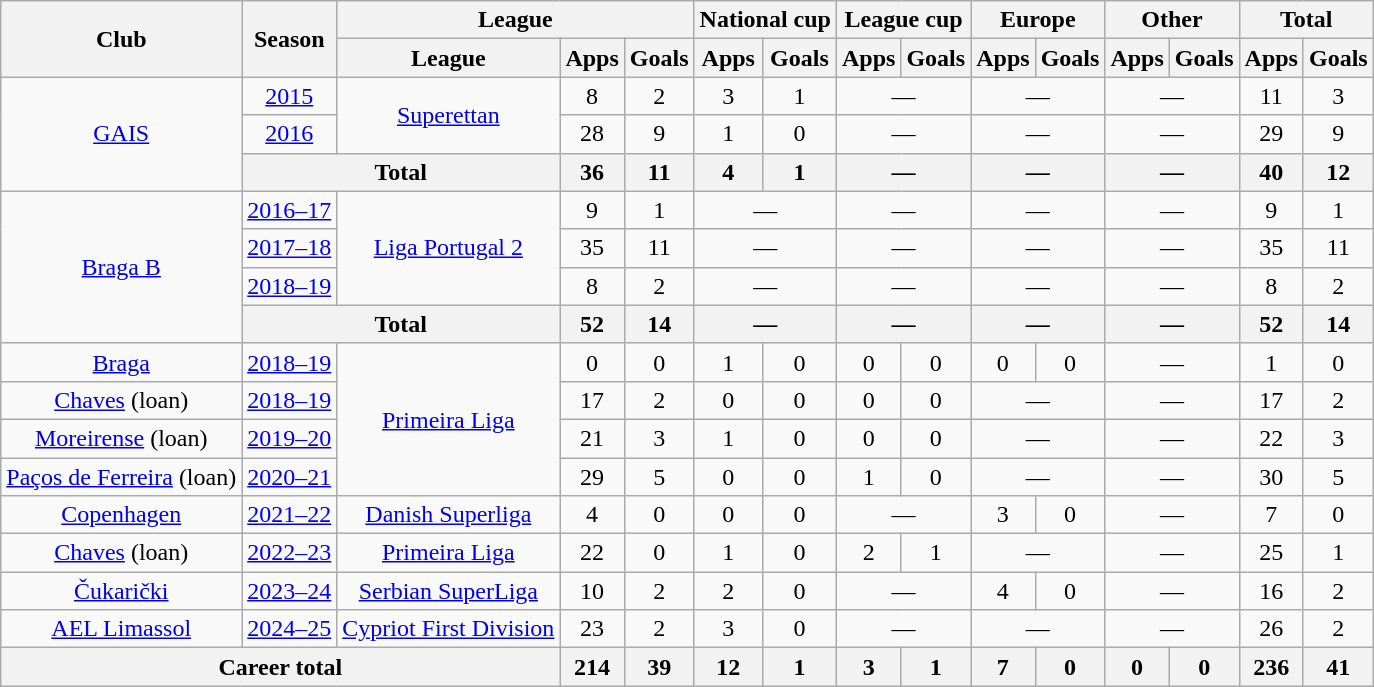<table class="wikitable" style="text-align:center">
<tr>
<th rowspan="2">Club</th>
<th rowspan="2">Season</th>
<th colspan="3">League</th>
<th colspan="2">National cup</th>
<th colspan="2">League cup</th>
<th colspan="2">Europe</th>
<th colspan="2">Other</th>
<th colspan="2">Total</th>
</tr>
<tr>
<th>League</th>
<th>Apps</th>
<th>Goals</th>
<th>Apps</th>
<th>Goals</th>
<th>Apps</th>
<th>Goals</th>
<th>Apps</th>
<th>Goals</th>
<th>Apps</th>
<th>Goals</th>
<th>Apps</th>
<th>Goals</th>
</tr>
<tr>
<td rowspan="3"><a href='#'>GAIS</a></td>
<td><a href='#'>2015</a></td>
<td rowspan="2"><a href='#'>Superettan</a></td>
<td>8</td>
<td>2</td>
<td>3</td>
<td>1</td>
<td colspan="2">—</td>
<td colspan="2">—</td>
<td colspan="2">—</td>
<td>11</td>
<td>3</td>
</tr>
<tr>
<td><a href='#'>2016</a></td>
<td>28</td>
<td>9</td>
<td>1</td>
<td>0</td>
<td colspan="2">—</td>
<td colspan="2">—</td>
<td colspan="2">—</td>
<td>29</td>
<td>9</td>
</tr>
<tr>
<th colspan="2">Total</th>
<th>36</th>
<th>11</th>
<th>4</th>
<th>1</th>
<th colspan="2">—</th>
<th colspan="2">—</th>
<th colspan="2">—</th>
<th>40</th>
<th>12</th>
</tr>
<tr>
<td rowspan="4"><a href='#'>Braga B</a></td>
<td><a href='#'>2016–17</a></td>
<td rowspan="3"><a href='#'>Liga Portugal 2</a></td>
<td>9</td>
<td>1</td>
<td colspan="2">—</td>
<td colspan="2">—</td>
<td colspan="2">—</td>
<td colspan="2">—</td>
<td>9</td>
<td>1</td>
</tr>
<tr>
<td><a href='#'>2017–18</a></td>
<td>35</td>
<td>11</td>
<td colspan="2">—</td>
<td colspan="2">—</td>
<td colspan="2">—</td>
<td colspan="2">—</td>
<td>35</td>
<td>11</td>
</tr>
<tr>
<td><a href='#'>2018–19</a></td>
<td>8</td>
<td>2</td>
<td colspan="2">—</td>
<td colspan="2">—</td>
<td colspan="2">—</td>
<td colspan="2">—</td>
<td>8</td>
<td>2</td>
</tr>
<tr>
<th colspan="2">Total</th>
<th>52</th>
<th>14</th>
<th colspan="2">—</th>
<th colspan="2">—</th>
<th colspan="2">—</th>
<th colspan="2">—</th>
<th>52</th>
<th>14</th>
</tr>
<tr>
<td><a href='#'>Braga</a></td>
<td><a href='#'>2018–19</a></td>
<td rowspan="4"><a href='#'>Primeira Liga</a></td>
<td>0</td>
<td>0</td>
<td>1</td>
<td>0</td>
<td>0</td>
<td>0</td>
<td>0</td>
<td>0</td>
<td colspan="2">—</td>
<td>1</td>
<td>0</td>
</tr>
<tr>
<td><a href='#'>Chaves</a> (loan)</td>
<td><a href='#'>2018–19</a></td>
<td>17</td>
<td>2</td>
<td>0</td>
<td>0</td>
<td>0</td>
<td>0</td>
<td colspan="2">—</td>
<td colspan="2">—</td>
<td>17</td>
<td>2</td>
</tr>
<tr>
<td><a href='#'>Moreirense</a> (loan)</td>
<td><a href='#'>2019–20</a></td>
<td>21</td>
<td>3</td>
<td>1</td>
<td>0</td>
<td>0</td>
<td>0</td>
<td colspan="2">—</td>
<td colspan="2">—</td>
<td>22</td>
<td>3</td>
</tr>
<tr>
<td><a href='#'>Paços de Ferreira</a> (loan)</td>
<td><a href='#'>2020–21</a></td>
<td>29</td>
<td>5</td>
<td>0</td>
<td>0</td>
<td>1</td>
<td>0</td>
<td colspan="2">—</td>
<td colspan="2">—</td>
<td>30</td>
<td>5</td>
</tr>
<tr>
<td><a href='#'>Copenhagen</a></td>
<td><a href='#'>2021–22</a></td>
<td><a href='#'>Danish Superliga</a></td>
<td>4</td>
<td>0</td>
<td>0</td>
<td>0</td>
<td colspan="2">—</td>
<td>3</td>
<td>0</td>
<td colspan="2">—</td>
<td>7</td>
<td>0</td>
</tr>
<tr>
<td><a href='#'>Chaves</a> (loan)</td>
<td><a href='#'>2022–23</a></td>
<td><a href='#'>Primeira Liga</a></td>
<td>22</td>
<td>0</td>
<td>1</td>
<td>0</td>
<td>2</td>
<td>1</td>
<td colspan="2">—</td>
<td colspan="2">—</td>
<td>25</td>
<td>1</td>
</tr>
<tr>
<td><a href='#'>Čukarički</a></td>
<td><a href='#'>2023–24</a></td>
<td><a href='#'>Serbian SuperLiga</a></td>
<td>10</td>
<td>2</td>
<td>2</td>
<td>0</td>
<td colspan="2">—</td>
<td>4</td>
<td>0</td>
<td colspan="2">—</td>
<td>16</td>
<td>2</td>
</tr>
<tr>
<td><a href='#'>AEL Limassol</a></td>
<td><a href='#'>2024–25</a></td>
<td><a href='#'>Cypriot First Division</a></td>
<td>23</td>
<td>2</td>
<td>3</td>
<td>0</td>
<td colspan="2">—</td>
<td colspan="2">—</td>
<td colspan="2">—</td>
<td>26</td>
<td>2</td>
</tr>
<tr>
<th colspan="3">Career total</th>
<th>214</th>
<th>39</th>
<th>12</th>
<th>1</th>
<th>3</th>
<th>1</th>
<th>7</th>
<th>0</th>
<th>0</th>
<th>0</th>
<th>236</th>
<th>41</th>
</tr>
</table>
